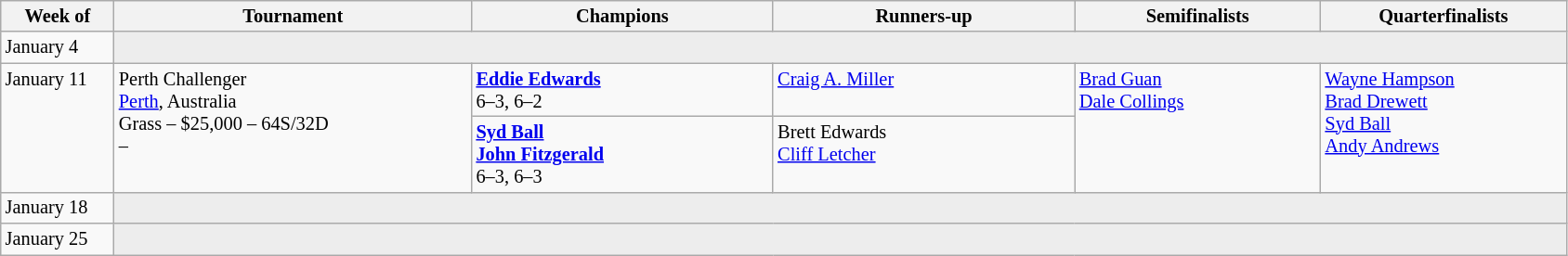<table class="wikitable" style="font-size:85%;">
<tr>
<th width="75">Week of</th>
<th width="250">Tournament</th>
<th width="210">Champions</th>
<th width="210">Runners-up</th>
<th width="170">Semifinalists</th>
<th width="170">Quarterfinalists</th>
</tr>
<tr valign="top">
<td rowspan="1">January 4</td>
<td colspan="5" bgcolor="#ededed"></td>
</tr>
<tr valign="top">
<td rowspan="2">January 11</td>
<td rowspan="2">Perth Challenger<br> <a href='#'>Perth</a>, Australia<br>Grass – $25,000 – 64S/32D<br>  – </td>
<td> <strong><a href='#'>Eddie Edwards</a></strong> <br>6–3, 6–2</td>
<td> <a href='#'>Craig A. Miller</a></td>
<td rowspan="2"> <a href='#'>Brad Guan</a> <br>  <a href='#'>Dale Collings</a></td>
<td rowspan="2"> <a href='#'>Wayne Hampson</a> <br> <a href='#'>Brad Drewett</a> <br> <a href='#'>Syd Ball</a> <br>  <a href='#'>Andy Andrews</a></td>
</tr>
<tr valign="top">
<td> <strong><a href='#'>Syd Ball</a></strong> <br> <strong><a href='#'>John Fitzgerald</a></strong><br>6–3, 6–3</td>
<td> Brett Edwards<br>  <a href='#'>Cliff Letcher</a></td>
</tr>
<tr valign="top">
<td rowspan="1">January 18</td>
<td colspan="5" bgcolor="#ededed"></td>
</tr>
<tr valign="top">
<td rowspan="1">January 25</td>
<td colspan="5" bgcolor="#ededed"></td>
</tr>
</table>
